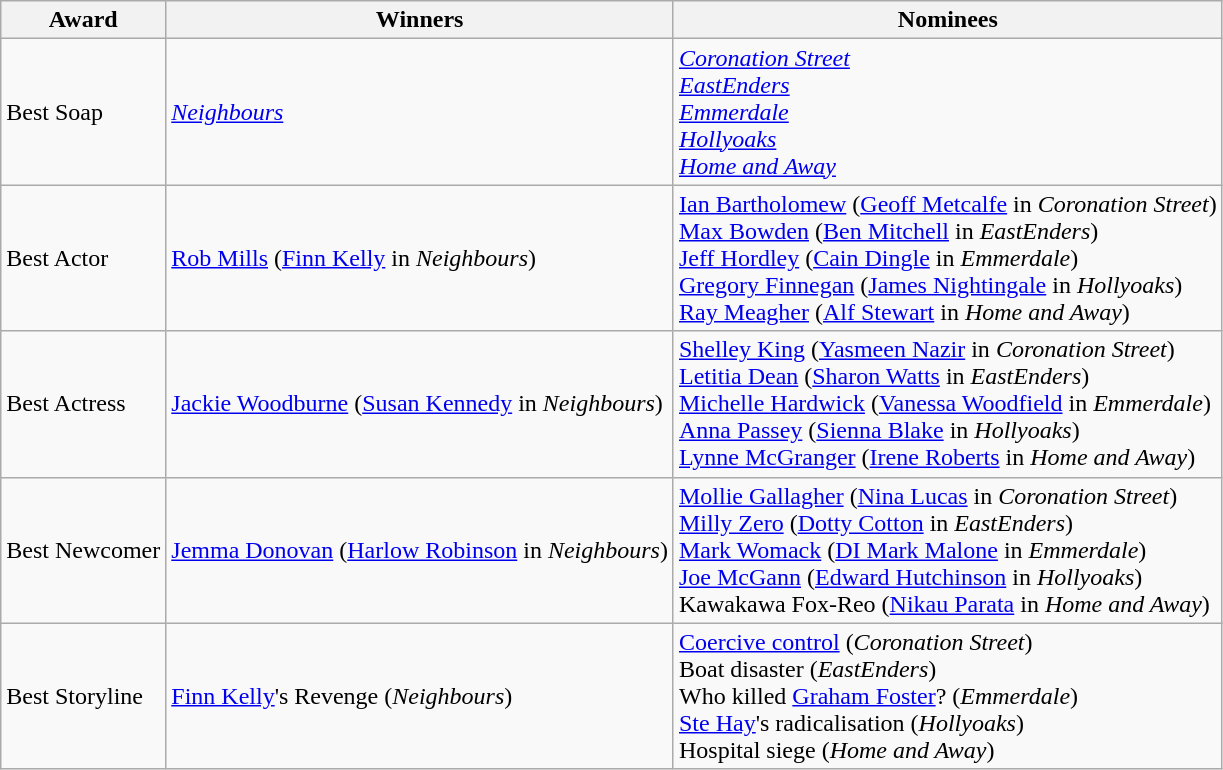<table class="wikitable">
<tr>
<th>Award</th>
<th>Winners</th>
<th>Nominees</th>
</tr>
<tr>
<td>Best Soap</td>
<td><em><a href='#'>Neighbours</a></em></td>
<td><em><a href='#'>Coronation Street</a></em> <br><em><a href='#'>EastEnders</a></em> <br><em><a href='#'>Emmerdale</a></em> <br><em><a href='#'>Hollyoaks</a></em> <br><em><a href='#'>Home and Away</a></em></td>
</tr>
<tr>
<td>Best Actor</td>
<td><a href='#'>Rob Mills</a> (<a href='#'>Finn Kelly</a> in <em>Neighbours</em>)</td>
<td><a href='#'>Ian Bartholomew</a> (<a href='#'>Geoff Metcalfe</a> in <em>Coronation Street</em>) <br><a href='#'>Max Bowden</a> (<a href='#'>Ben Mitchell</a> in <em>EastEnders</em>) <br><a href='#'>Jeff Hordley</a> (<a href='#'>Cain Dingle</a> in <em>Emmerdale</em>) <br><a href='#'>Gregory Finnegan</a> (<a href='#'>James Nightingale</a> in <em>Hollyoaks</em>) <br><a href='#'>Ray Meagher</a> (<a href='#'>Alf Stewart</a> in <em>Home and Away</em>)</td>
</tr>
<tr>
<td>Best Actress</td>
<td><a href='#'>Jackie Woodburne</a> (<a href='#'>Susan Kennedy</a> in <em>Neighbours</em>)</td>
<td><a href='#'>Shelley King</a> (<a href='#'>Yasmeen Nazir</a> in <em>Coronation Street</em>) <br><a href='#'>Letitia Dean</a> (<a href='#'>Sharon Watts</a> in <em>EastEnders</em>) <br><a href='#'>Michelle Hardwick</a> (<a href='#'>Vanessa Woodfield</a> in <em>Emmerdale</em>) <br><a href='#'>Anna Passey</a> (<a href='#'>Sienna Blake</a> in <em>Hollyoaks</em>) <br><a href='#'>Lynne McGranger</a> (<a href='#'>Irene Roberts</a> in <em>Home and Away</em>)</td>
</tr>
<tr>
<td>Best Newcomer</td>
<td><a href='#'>Jemma Donovan</a> (<a href='#'>Harlow Robinson</a> in <em>Neighbours</em>)</td>
<td><a href='#'>Mollie Gallagher</a> (<a href='#'>Nina Lucas</a> in <em>Coronation Street</em>) <br><a href='#'>Milly Zero</a> (<a href='#'>Dotty Cotton</a> in <em>EastEnders</em>) <br><a href='#'>Mark Womack</a> (<a href='#'>DI Mark Malone</a> in <em>Emmerdale</em>) <br><a href='#'>Joe McGann</a> (<a href='#'>Edward Hutchinson</a> in <em>Hollyoaks</em>) <br>Kawakawa Fox-Reo (<a href='#'>Nikau Parata</a> in <em>Home and Away</em>)</td>
</tr>
<tr>
<td>Best Storyline</td>
<td><a href='#'>Finn Kelly</a>'s Revenge (<em>Neighbours</em>)</td>
<td><a href='#'>Coercive control</a> (<em>Coronation Street</em>) <br>Boat disaster (<em>EastEnders</em>) <br>Who killed <a href='#'>Graham Foster</a>? (<em>Emmerdale</em>) <br><a href='#'>Ste Hay</a>'s radicalisation (<em>Hollyoaks</em>) <br>Hospital siege (<em>Home and Away</em>)</td>
</tr>
</table>
